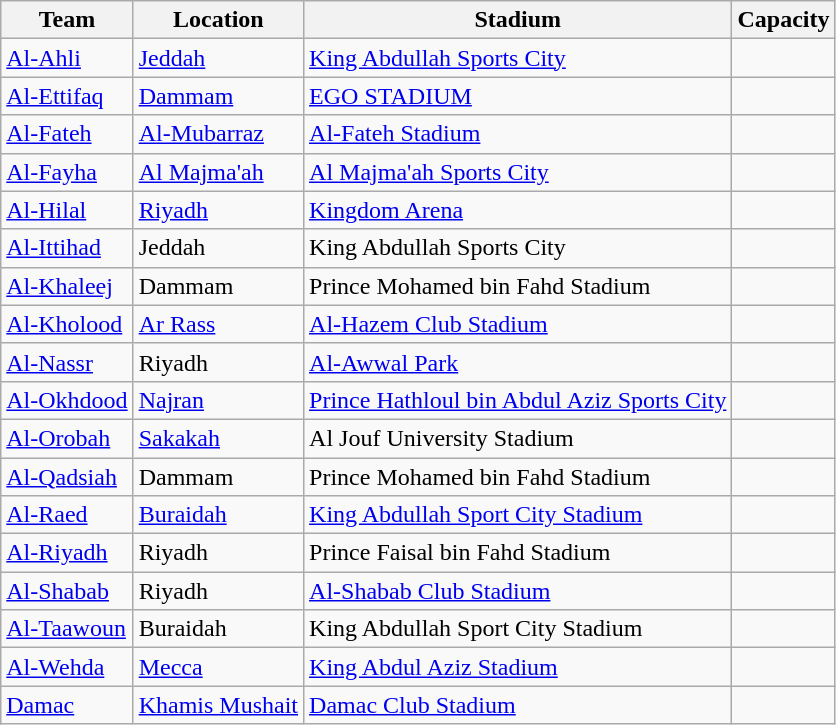<table class="wikitable sortable">
<tr>
<th>Team</th>
<th>Location</th>
<th>Stadium</th>
<th>Capacity</th>
</tr>
<tr>
<td><a href='#'>Al-Ahli</a></td>
<td><a href='#'>Jeddah</a></td>
<td><a href='#'>King Abdullah Sports City</a></td>
<td style="text-align:center"></td>
</tr>
<tr>
<td><a href='#'>Al-Ettifaq</a></td>
<td><a href='#'>Dammam</a></td>
<td><a href='#'>EGO STADIUM</a></td>
<td style="text-align:center"></td>
</tr>
<tr>
<td><a href='#'>Al-Fateh</a></td>
<td><a href='#'>Al-Mubarraz</a></td>
<td><a href='#'>Al-Fateh Stadium</a></td>
<td style="text-align:center"></td>
</tr>
<tr>
<td><a href='#'>Al-Fayha</a></td>
<td><a href='#'>Al Majma'ah</a></td>
<td><a href='#'>Al Majma'ah Sports City</a></td>
<td style="text-align:center"></td>
</tr>
<tr>
<td><a href='#'>Al-Hilal</a></td>
<td><a href='#'>Riyadh</a></td>
<td><a href='#'>Kingdom Arena</a></td>
<td style="text-align:center"></td>
</tr>
<tr>
<td><a href='#'>Al-Ittihad</a></td>
<td>Jeddah</td>
<td>King Abdullah Sports City</td>
<td style="text-align:center"></td>
</tr>
<tr>
<td><a href='#'>Al-Khaleej</a></td>
<td>Dammam</td>
<td>Prince Mohamed bin Fahd Stadium</td>
<td style="text-align:center"></td>
</tr>
<tr>
<td><a href='#'>Al-Kholood</a></td>
<td><a href='#'>Ar Rass</a></td>
<td><a href='#'>Al-Hazem Club Stadium</a></td>
<td style="text-align:center"></td>
</tr>
<tr>
<td><a href='#'>Al-Nassr</a></td>
<td>Riyadh</td>
<td><a href='#'>Al-Awwal Park</a></td>
<td style="text-align:center"></td>
</tr>
<tr>
<td><a href='#'>Al-Okhdood</a></td>
<td><a href='#'>Najran</a></td>
<td><a href='#'>Prince Hathloul bin Abdul Aziz Sports City</a></td>
<td style="text-align:center"></td>
</tr>
<tr>
<td><a href='#'>Al-Orobah</a></td>
<td><a href='#'>Sakakah</a></td>
<td>Al Jouf University Stadium</td>
<td style="text-align:center"></td>
</tr>
<tr>
<td><a href='#'>Al-Qadsiah</a></td>
<td>Dammam</td>
<td>Prince Mohamed bin Fahd Stadium</td>
<td style="text-align:center"></td>
</tr>
<tr>
<td><a href='#'>Al-Raed</a></td>
<td><a href='#'>Buraidah</a></td>
<td><a href='#'>King Abdullah Sport City Stadium</a></td>
<td style="text-align:center"></td>
</tr>
<tr>
<td><a href='#'>Al-Riyadh</a></td>
<td>Riyadh</td>
<td>Prince Faisal bin Fahd Stadium</td>
<td style="text-align:center"></td>
</tr>
<tr>
<td><a href='#'>Al-Shabab</a></td>
<td>Riyadh</td>
<td><a href='#'>Al-Shabab Club Stadium</a></td>
<td style="text-align:center"></td>
</tr>
<tr>
<td><a href='#'>Al-Taawoun</a></td>
<td>Buraidah</td>
<td>King Abdullah Sport City Stadium</td>
<td style="text-align:center"></td>
</tr>
<tr>
<td><a href='#'>Al-Wehda</a></td>
<td><a href='#'>Mecca</a></td>
<td><a href='#'>King Abdul Aziz Stadium</a></td>
<td style="text-align:center"></td>
</tr>
<tr>
<td><a href='#'>Damac</a></td>
<td><a href='#'>Khamis Mushait</a></td>
<td><a href='#'>Damac Club Stadium</a></td>
<td style="text-align:center"></td>
</tr>
</table>
